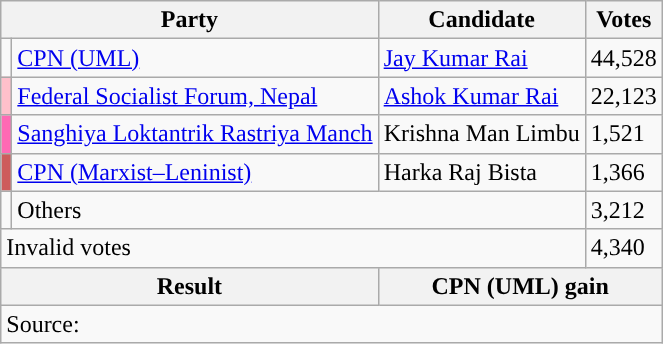<table class="wikitable">
<tr>
<th colspan="2">Party</th>
<th>Candidate</th>
<th>Votes</th>
</tr>
<tr>
<td style="background-color:"></td>
<td><a href='#'>CPN (UML)</a></td>
<td><a href='#'>Jay Kumar Rai</a></td>
<td>44,528</td>
</tr>
<tr>
<td style="background-color:#ffc0cb"></td>
<td><a href='#'>Federal Socialist Forum, Nepal</a></td>
<td><a href='#'>Ashok Kumar Rai</a></td>
<td>22,123</td>
</tr>
<tr>
<td style="background-color:hotpink"></td>
<td><a href='#'>Sanghiya Loktantrik Rastriya Manch</a></td>
<td>Krishna Man Limbu</td>
<td>1,521</td>
</tr>
<tr>
<td style="background-color:indianred"></td>
<td><a href='#'>CPN (Marxist–Leninist)</a></td>
<td>Harka Raj Bista</td>
<td>1,366</td>
</tr>
<tr>
<td></td>
<td colspan="2">Others</td>
<td>3,212</td>
</tr>
<tr>
<td colspan="3">Invalid votes</td>
<td>4,340</td>
</tr>
<tr>
<th colspan="2">Result</th>
<th colspan="2">CPN (UML) gain</th>
</tr>
<tr>
<td colspan="4">Source: </td>
</tr>
</table>
